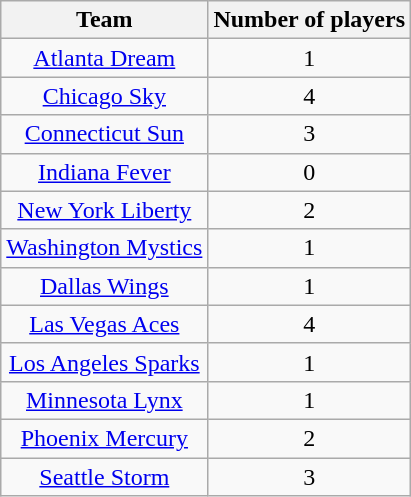<table class="wikitable sortable" style="text-align:center;">
<tr>
<th>Team</th>
<th>Number of players</th>
</tr>
<tr>
<td><a href='#'>Atlanta Dream</a></td>
<td>1</td>
</tr>
<tr>
<td><a href='#'>Chicago Sky</a></td>
<td>4</td>
</tr>
<tr>
<td><a href='#'>Connecticut Sun</a></td>
<td>3</td>
</tr>
<tr>
<td><a href='#'>Indiana Fever</a></td>
<td>0</td>
</tr>
<tr>
<td><a href='#'>New York Liberty</a></td>
<td>2</td>
</tr>
<tr>
<td><a href='#'>Washington Mystics</a></td>
<td>1</td>
</tr>
<tr>
<td><a href='#'>Dallas Wings</a></td>
<td>1</td>
</tr>
<tr>
<td><a href='#'>Las Vegas Aces</a></td>
<td>4</td>
</tr>
<tr>
<td><a href='#'>Los Angeles Sparks</a></td>
<td>1</td>
</tr>
<tr>
<td><a href='#'>Minnesota Lynx</a></td>
<td>1</td>
</tr>
<tr>
<td><a href='#'>Phoenix Mercury</a></td>
<td>2</td>
</tr>
<tr>
<td><a href='#'>Seattle Storm</a></td>
<td>3</td>
</tr>
</table>
